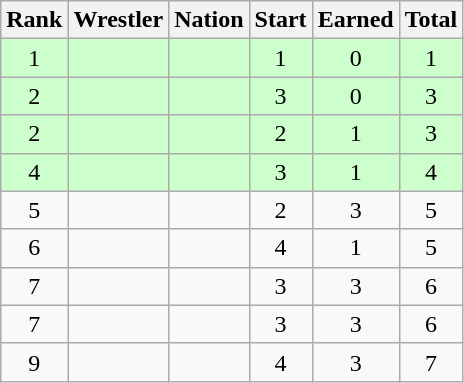<table class="wikitable sortable" style="text-align:center;">
<tr>
<th>Rank</th>
<th>Wrestler</th>
<th>Nation</th>
<th>Start</th>
<th>Earned</th>
<th>Total</th>
</tr>
<tr style="background:#cfc;">
<td>1</td>
<td align=left></td>
<td align=left></td>
<td>1</td>
<td>0</td>
<td>1</td>
</tr>
<tr style="background:#cfc;">
<td>2</td>
<td align=left></td>
<td align=left></td>
<td>3</td>
<td>0</td>
<td>3</td>
</tr>
<tr style="background:#cfc;">
<td>2</td>
<td align=left></td>
<td align=left></td>
<td>2</td>
<td>1</td>
<td>3</td>
</tr>
<tr style="background:#cfc;">
<td>4</td>
<td align=left></td>
<td align=left></td>
<td>3</td>
<td>1</td>
<td>4</td>
</tr>
<tr>
<td>5</td>
<td align=left></td>
<td align=left></td>
<td>2</td>
<td>3</td>
<td>5</td>
</tr>
<tr>
<td>6</td>
<td align=left></td>
<td align=left></td>
<td>4</td>
<td>1</td>
<td>5</td>
</tr>
<tr>
<td>7</td>
<td align=left></td>
<td align=left></td>
<td>3</td>
<td>3</td>
<td>6</td>
</tr>
<tr>
<td>7</td>
<td align=left></td>
<td align=left></td>
<td>3</td>
<td>3</td>
<td>6</td>
</tr>
<tr>
<td>9</td>
<td align=left></td>
<td align=left></td>
<td>4</td>
<td>3</td>
<td>7</td>
</tr>
</table>
